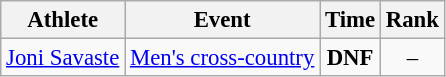<table class=wikitable style=font-size:95%;text-align:center>
<tr>
<th>Athlete</th>
<th>Event</th>
<th>Time</th>
<th>Rank</th>
</tr>
<tr align=center>
<td align=left><a href='#'>Joni Savaste</a></td>
<td align=left><a href='#'>Men's cross-country</a></td>
<td><strong>DNF</strong></td>
<td>–</td>
</tr>
</table>
